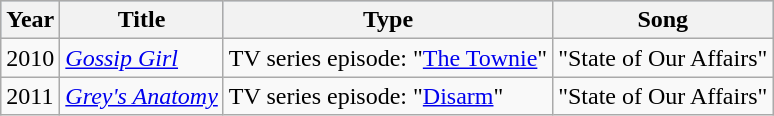<table class="wikitable">
<tr style="background:#b0c4de; text-align:center;">
<th>Year</th>
<th>Title</th>
<th>Type</th>
<th>Song</th>
</tr>
<tr>
<td rowspan="1">2010</td>
<td><em><a href='#'>Gossip Girl</a></em></td>
<td>TV series episode: "<a href='#'>The Townie</a>"</td>
<td>"State of Our Affairs"</td>
</tr>
<tr>
<td rowspan="1">2011</td>
<td><em><a href='#'>Grey's Anatomy</a></em></td>
<td>TV series episode: "<a href='#'>Disarm</a>"</td>
<td>"State of Our Affairs"</td>
</tr>
</table>
